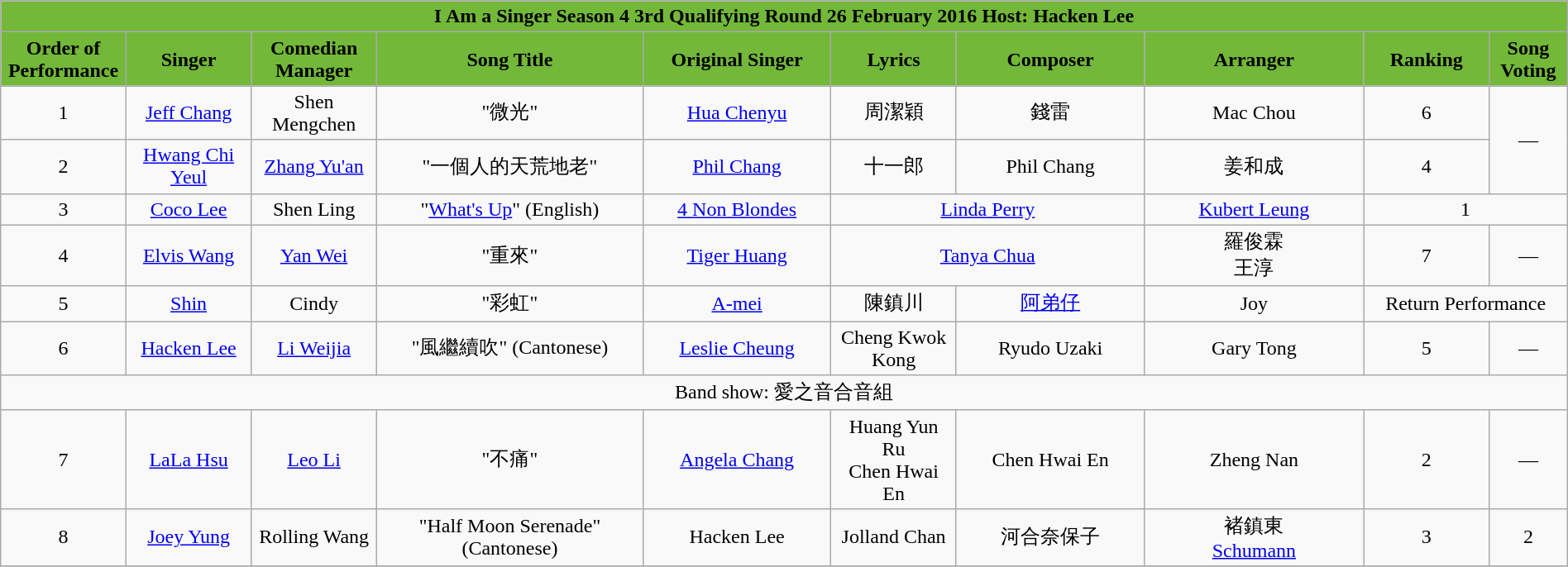<table class="wikitable sortable mw-collapsible" width="100%" style="text-align:center">
<tr align=center style="background:#73B839">
<td colspan="10"><div><strong>I Am a Singer Season 4 3rd Qualifying Round 26 February 2016 Host: Hacken Lee</strong></div></td>
</tr>
<tr align=center style="background:#73B839">
<td style="width:8%"><strong>Order of Performance</strong></td>
<td style="width:8%"><strong>Singer</strong></td>
<td style="width:8%"><strong>Comedian Manager</strong></td>
<td style="width:17%"><strong>Song Title</strong></td>
<td style="width:12%"><strong>Original Singer</strong></td>
<td style=width:10%"><strong>Lyrics</strong></td>
<td style="width:12%"><strong>Composer</strong></td>
<td style="width:14%"><strong>Arranger</strong></td>
<td style="width:8%"><strong>Ranking</strong></td>
<td style="width:5%"><strong>Song Voting</strong></td>
</tr>
<tr>
<td>1</td>
<td><a href='#'>Jeff Chang</a></td>
<td>Shen Mengchen</td>
<td>"微光"</td>
<td><a href='#'>Hua Chenyu</a></td>
<td>周潔穎</td>
<td>錢雷</td>
<td>Mac Chou</td>
<td>6</td>
<td rowspan="2">—</td>
</tr>
<tr>
<td>2</td>
<td><a href='#'>Hwang Chi Yeul</a></td>
<td><a href='#'>Zhang Yu'an</a></td>
<td>"一個人的天荒地老"</td>
<td><a href='#'>Phil Chang</a></td>
<td>十一郎</td>
<td>Phil Chang</td>
<td>姜和成</td>
<td>4</td>
</tr>
<tr>
<td>3</td>
<td><a href='#'>Coco Lee</a></td>
<td>Shen Ling</td>
<td>"<a href='#'>What's Up</a>" (English)</td>
<td><a href='#'>4 Non Blondes</a></td>
<td colspan="2"><a href='#'>Linda Perry</a></td>
<td><a href='#'>Kubert Leung</a></td>
<td colspan="2">1</td>
</tr>
<tr>
<td>4</td>
<td><a href='#'>Elvis Wang</a></td>
<td><a href='#'>Yan Wei</a></td>
<td>"重來"</td>
<td><a href='#'>Tiger Huang</a></td>
<td colspan="2"><a href='#'>Tanya Chua</a></td>
<td>羅俊霖<br>王淳</td>
<td>7</td>
<td>—</td>
</tr>
<tr>
<td>5</td>
<td><a href='#'>Shin</a></td>
<td>Cindy</td>
<td>"彩虹"</td>
<td><a href='#'>A-mei</a></td>
<td>陳鎮川</td>
<td><a href='#'>阿弟仔</a></td>
<td>Joy</td>
<td colspan="2">Return Performance</td>
</tr>
<tr>
<td>6</td>
<td><a href='#'>Hacken Lee</a></td>
<td><a href='#'>Li Weijia</a></td>
<td>"風繼續吹" (Cantonese)</td>
<td><a href='#'>Leslie Cheung</a></td>
<td>Cheng Kwok Kong</td>
<td>Ryudo Uzaki</td>
<td>Gary Tong</td>
<td>5</td>
<td>—</td>
</tr>
<tr>
<td colspan="10">Band show: 愛之音合音組</td>
</tr>
<tr>
<td>7</td>
<td><a href='#'>LaLa Hsu</a></td>
<td><a href='#'>Leo Li</a></td>
<td>"不痛"</td>
<td><a href='#'>Angela Chang</a></td>
<td>Huang Yun Ru<br>Chen Hwai En</td>
<td>Chen Hwai En</td>
<td>Zheng Nan</td>
<td>2</td>
<td>—</td>
</tr>
<tr>
<td>8</td>
<td><a href='#'>Joey Yung</a></td>
<td>Rolling Wang</td>
<td>"Half Moon Serenade" (Cantonese)</td>
<td>Hacken Lee</td>
<td>Jolland Chan</td>
<td>河合奈保子</td>
<td>褚鎮東<br><a href='#'>Schumann</a></td>
<td>3</td>
<td>2</td>
</tr>
<tr>
</tr>
</table>
